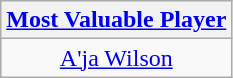<table class=wikitable style="text-align:center">
<tr>
<th><a href='#'>Most Valuable Player</a></th>
</tr>
<tr>
<td> <a href='#'>A'ja Wilson</a></td>
</tr>
</table>
